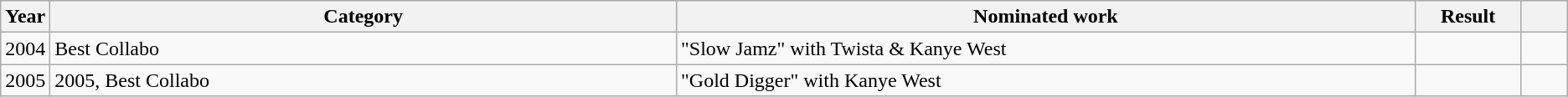<table class=wikitable>
<tr>
<th scope="col" style="width:1em;">Year</th>
<th scope="col" style="width:33em;">Category</th>
<th scope="col" style="width:39em;">Nominated work</th>
<th scope="col" style="width:5em;">Result</th>
<th scope="col" style="width:2em;"></th>
</tr>
<tr>
<td>2004</td>
<td>Best Collabo</td>
<td>"Slow Jamz" with Twista & Kanye West</td>
<td></td>
<td></td>
</tr>
<tr>
<td>2005</td>
<td>2005, Best Collabo</td>
<td>"Gold Digger" with Kanye West</td>
<td></td>
<td></td>
</tr>
</table>
